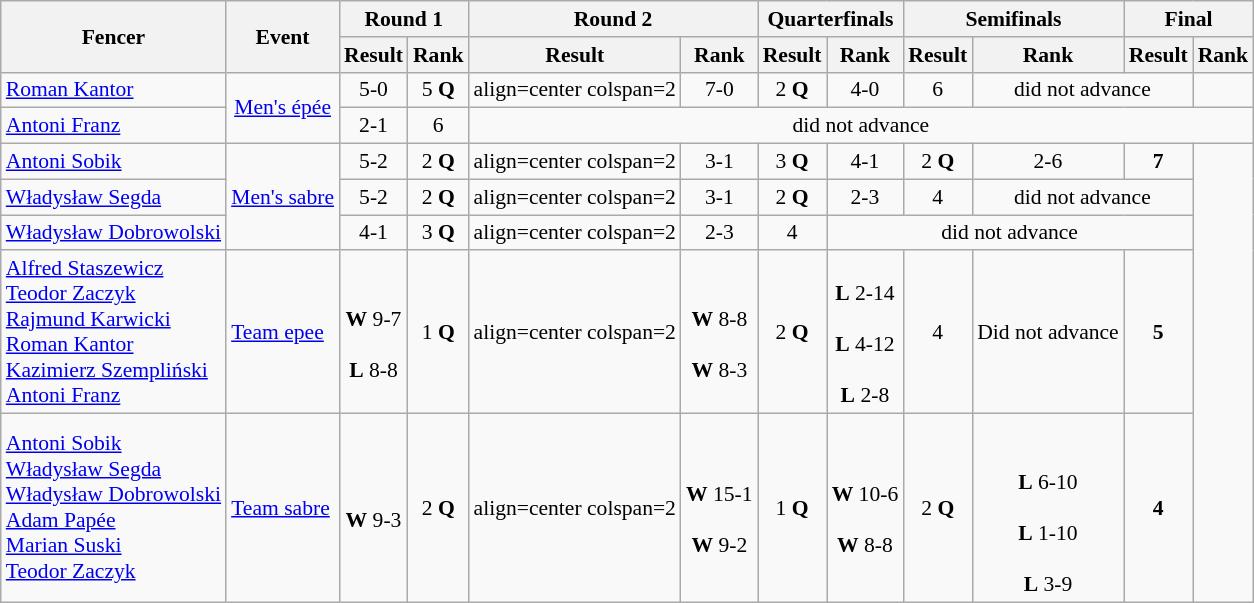<table class=wikitable style="font-size:90%">
<tr>
<th rowspan=2>Fencer</th>
<th rowspan=2>Event</th>
<th colspan=2>Round 1</th>
<th colspan=2>Round 2</th>
<th colspan=2>Quarterfinals</th>
<th colspan=2>Semifinals</th>
<th colspan=2>Final</th>
</tr>
<tr>
<th>Result</th>
<th>Rank</th>
<th>Result</th>
<th>Rank</th>
<th>Result</th>
<th>Rank</th>
<th>Result</th>
<th>Rank</th>
<th>Result</th>
<th>Rank</th>
</tr>
<tr>
<td><a href='#'>Roman Kantor</a></td>
<td align=center rowspan=2><a href='#'>Men's épée</a></td>
<td align=center>5-0</td>
<td align=center>5 <strong>Q</strong></td>
<td>align=center colspan=2 </td>
<td align=center>7-0</td>
<td align=center>2 <strong>Q</strong></td>
<td align=center>4-0</td>
<td align=center>6</td>
<td align=center colspan=2>did not advance</td>
</tr>
<tr>
<td><a href='#'>Antoni Franz</a></td>
<td align=center>2-1</td>
<td align=center>6</td>
<td align=center colspan=8>did not advance</td>
</tr>
<tr>
<td><a href='#'>Antoni Sobik</a></td>
<td align=center rowspan=3><a href='#'>Men's sabre</a></td>
<td align=center>5-2</td>
<td align=center>2 <strong>Q</strong></td>
<td>align=center colspan=2 </td>
<td align=center>3-1</td>
<td align=center>3 <strong>Q</strong></td>
<td align=center>4-1</td>
<td align=center>2 <strong>Q</strong></td>
<td align=center>2-6</td>
<td align=center><strong>7</strong></td>
</tr>
<tr>
<td><a href='#'>Władysław Segda</a></td>
<td align=center>5-2</td>
<td align=center>2 <strong>Q</strong></td>
<td>align=center colspan=2 </td>
<td align=center>3-1</td>
<td align=center>2 <strong>Q</strong></td>
<td align=center>2-3</td>
<td align=center>4</td>
<td align=center colspan=2>did not advance</td>
</tr>
<tr>
<td><a href='#'>Władysław Dobrowolski</a></td>
<td align=center>4-1</td>
<td align=center>3 <strong>Q</strong></td>
<td>align=center colspan=2 </td>
<td align=center>2-3</td>
<td align=center>4</td>
<td align=center colspan=4>did not advance</td>
</tr>
<tr>
<td><a href='#'>Alfred Staszewicz</a> <br> <a href='#'>Teodor Zaczyk</a> <br> <a href='#'>Rajmund Karwicki</a> <br> <a href='#'>Roman Kantor</a><br> <a href='#'>Kazimierz Szempliński</a> <br> <a href='#'>Antoni Franz</a></td>
<td><a href='#'>Team epee</a></td>
<td align=center><br> <strong>W</strong> 9-7<br><br> <strong>L</strong> 8-8</td>
<td align=center>1 <strong>Q</strong></td>
<td>align=center colspan=2 </td>
<td align=center><br> <strong>W</strong> 8-8<br><br> <strong>W</strong> 8-3</td>
<td align=center>2 <strong>Q</strong></td>
<td align=center><br> <strong>L</strong> 2-14<br><br> <strong>L</strong> 4-12<br><br> <strong>L</strong> 2-8</td>
<td align=center>4</td>
<td align=center>Did not advance</td>
<td align=center><strong>5</strong></td>
</tr>
<tr>
<td><a href='#'>Antoni Sobik</a> <br> <a href='#'>Władysław Segda</a> <br> <a href='#'>Władysław Dobrowolski</a> <br> <a href='#'>Adam Papée</a> <br> <a href='#'>Marian Suski</a>  <br> <a href='#'>Teodor Zaczyk</a></td>
<td><a href='#'>Team sabre</a></td>
<td align=center><br> <strong>W</strong> 9-3</td>
<td align=center>2 <strong>Q</strong></td>
<td>align=center colspan=2 </td>
<td align=center><br> <strong>W</strong> 15-1<br><br> <strong>W</strong> 9-2</td>
<td align=center>1 <strong>Q</strong></td>
<td align=center><br> <strong>W</strong> 10-6<br><br> <strong>W</strong> 8-8</td>
<td align=center>2 <strong>Q</strong></td>
<td align=center><br><br> <strong>L</strong> 6-10<br><br> <strong>L</strong> 1-10<br><br> <strong>L</strong> 3-9</td>
<td align=center><strong>4</strong></td>
</tr>
</table>
